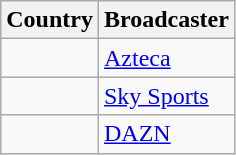<table class="wikitable">
<tr>
<th align=center>Country</th>
<th align=center>Broadcaster</th>
</tr>
<tr>
<td></td>
<td><a href='#'>Azteca</a></td>
</tr>
<tr>
<td></td>
<td><a href='#'>Sky Sports</a></td>
</tr>
<tr>
<td></td>
<td><a href='#'>DAZN</a></td>
</tr>
</table>
